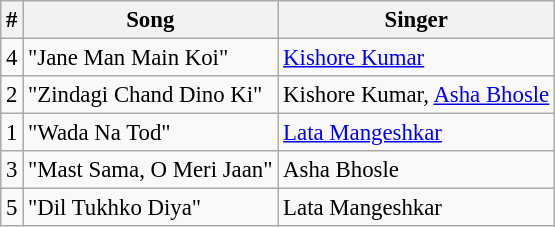<table class="wikitable" style="font-size:95%;">
<tr>
<th>#</th>
<th>Song</th>
<th>Singer</th>
</tr>
<tr>
<td>4</td>
<td>"Jane Man Main Koi"</td>
<td><a href='#'>Kishore Kumar</a></td>
</tr>
<tr>
<td>2</td>
<td>"Zindagi Chand Dino Ki"</td>
<td>Kishore Kumar, <a href='#'>Asha Bhosle</a></td>
</tr>
<tr>
<td>1</td>
<td>"Wada Na Tod"</td>
<td><a href='#'>Lata Mangeshkar</a></td>
</tr>
<tr>
<td>3</td>
<td>"Mast Sama, O Meri Jaan"</td>
<td>Asha Bhosle</td>
</tr>
<tr>
<td>5</td>
<td>"Dil Tukhko Diya"</td>
<td>Lata Mangeshkar</td>
</tr>
</table>
